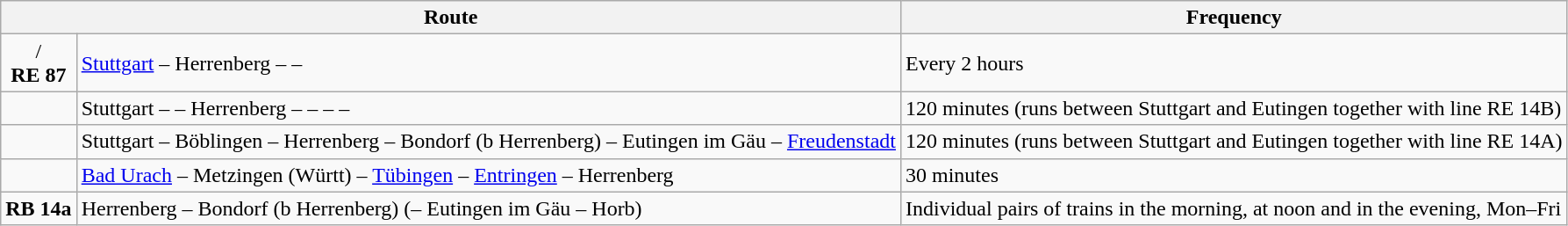<table class="wikitable">
<tr>
<th colspan="2">Route</th>
<th>Frequency</th>
</tr>
<tr>
<td align="center"> /<br><strong>RE 87</strong></td>
<td><a href='#'>Stuttgart</a> – Herrenberg –  – </td>
<td>Every 2 hours</td>
</tr>
<tr>
<td align="center"></td>
<td>Stuttgart –  – Herrenberg –  –  –  – </td>
<td>120 minutes (runs between Stuttgart and Eutingen together with line RE 14B)</td>
</tr>
<tr>
<td align="center"></td>
<td>Stuttgart – Böblingen – Herrenberg – Bondorf (b Herrenberg) – Eutingen im Gäu – <a href='#'>Freudenstadt</a></td>
<td>120 minutes  (runs between Stuttgart and Eutingen together with line RE 14A)</td>
</tr>
<tr>
<td align="center"></td>
<td><a href='#'>Bad Urach</a> – Metzingen (Württ) – <a href='#'>Tübingen</a> – <a href='#'>Entringen</a> – Herrenberg</td>
<td>30 minutes</td>
</tr>
<tr>
<td align="center"><strong>RB 14a</strong></td>
<td>Herrenberg – Bondorf (b Herrenberg) (– Eutingen im Gäu – Horb)</td>
<td>Individual pairs of trains in the morning, at noon and in the evening, Mon–Fri</td>
</tr>
</table>
